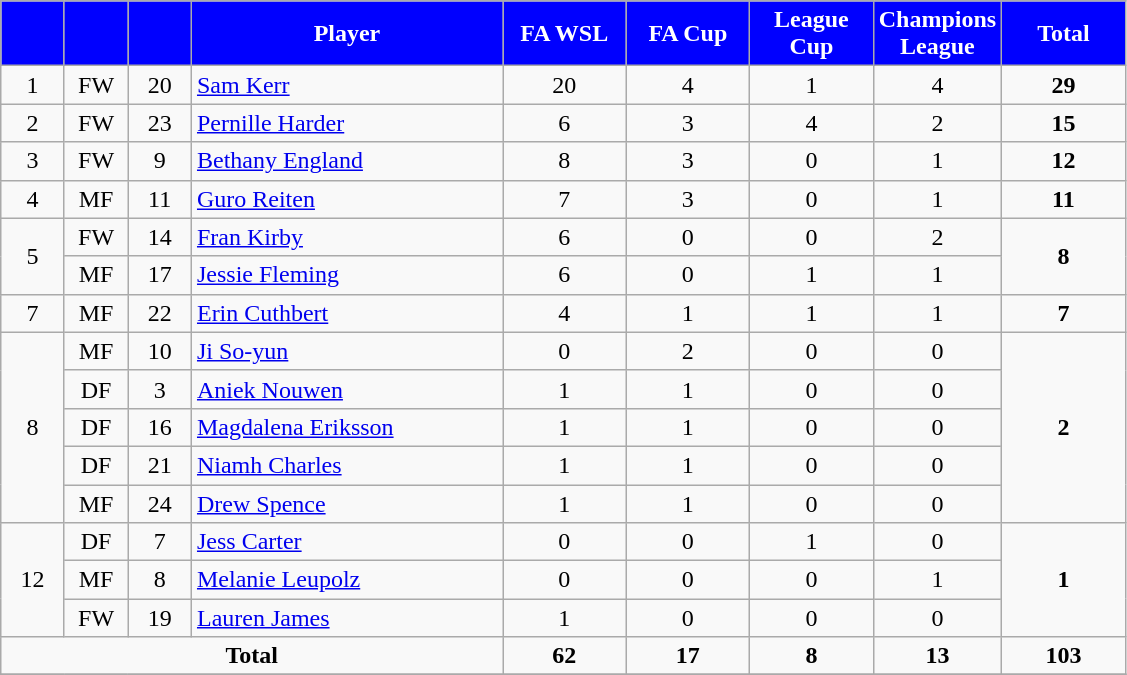<table class="wikitable" style="text-align:center;">
<tr>
<th style="background:#00f; color:white; width:35px;"></th>
<th style="background:#00f; color:white; width:35px;"></th>
<th style="background:#00f; color:white; width:35px;"></th>
<th style="background:#00f; color:white; width:200px;">Player</th>
<th style="background:#00f; color:white; width:75px;">FA WSL</th>
<th style="background:#00f; color:white; width:75px;">FA Cup</th>
<th style="background:#00f; color:white; width:75px;">League Cup</th>
<th style="background:#00f; color:white; width:75px;">Champions League</th>
<th style="background:#00f; color:white; width:75px;">Total</th>
</tr>
<tr>
<td rowspan="1">1</td>
<td>FW</td>
<td>20</td>
<td align=left> <a href='#'>Sam Kerr</a></td>
<td>20</td>
<td>4</td>
<td>1</td>
<td>4</td>
<td><strong>29</strong></td>
</tr>
<tr>
<td>2</td>
<td>FW</td>
<td>23</td>
<td align="left"> <a href='#'>Pernille Harder</a></td>
<td>6</td>
<td>3</td>
<td>4</td>
<td>2</td>
<td><strong>15</strong></td>
</tr>
<tr>
<td>3</td>
<td>FW</td>
<td>9</td>
<td align="left"> <a href='#'>Bethany England</a></td>
<td>8</td>
<td>3</td>
<td>0</td>
<td>1</td>
<td><strong>12</strong></td>
</tr>
<tr>
<td>4</td>
<td>MF</td>
<td>11</td>
<td align="left"> <a href='#'>Guro Reiten</a></td>
<td>7</td>
<td>3</td>
<td>0</td>
<td>1</td>
<td><strong>11</strong></td>
</tr>
<tr>
<td rowspan="2">5</td>
<td>FW</td>
<td>14</td>
<td align="left"> <a href='#'>Fran Kirby</a></td>
<td>6</td>
<td>0</td>
<td>0</td>
<td>2</td>
<td rowspan="2"><strong>8</strong></td>
</tr>
<tr>
<td>MF</td>
<td>17</td>
<td align="left"> <a href='#'>Jessie Fleming</a></td>
<td>6</td>
<td>0</td>
<td>1</td>
<td>1</td>
</tr>
<tr>
<td>7</td>
<td>MF</td>
<td>22</td>
<td align="left"> <a href='#'>Erin Cuthbert</a></td>
<td>4</td>
<td>1</td>
<td>1</td>
<td>1</td>
<td><strong>7</strong></td>
</tr>
<tr>
<td rowspan="5">8</td>
<td>MF</td>
<td>10</td>
<td align="left"> <a href='#'>Ji So-yun</a></td>
<td>0</td>
<td>2</td>
<td>0</td>
<td>0</td>
<td rowspan="5"><strong>2</strong></td>
</tr>
<tr>
<td>DF</td>
<td>3</td>
<td align="left"> <a href='#'>Aniek Nouwen</a></td>
<td>1</td>
<td>1</td>
<td>0</td>
<td>0</td>
</tr>
<tr>
<td>DF</td>
<td>16</td>
<td align="left"> <a href='#'>Magdalena Eriksson</a></td>
<td>1</td>
<td>1</td>
<td>0</td>
<td>0</td>
</tr>
<tr>
<td>DF</td>
<td>21</td>
<td align="left"> <a href='#'>Niamh Charles</a></td>
<td>1</td>
<td>1</td>
<td>0</td>
<td>0</td>
</tr>
<tr>
<td>MF</td>
<td>24</td>
<td align="left"> <a href='#'>Drew Spence</a></td>
<td>1</td>
<td>1</td>
<td>0</td>
<td>0</td>
</tr>
<tr>
<td rowspan="3">12</td>
<td>DF</td>
<td>7</td>
<td align="left"> <a href='#'>Jess Carter</a></td>
<td>0</td>
<td>0</td>
<td 1>1</td>
<td>0</td>
<td rowspan="3"><strong>1</strong></td>
</tr>
<tr>
<td>MF</td>
<td>8</td>
<td align="left"> <a href='#'>Melanie Leupolz</a></td>
<td>0</td>
<td>0</td>
<td>0</td>
<td>1</td>
</tr>
<tr>
<td>FW</td>
<td>19</td>
<td align="left"> <a href='#'>Lauren James</a></td>
<td>1</td>
<td>0</td>
<td>0</td>
<td>0</td>
</tr>
<tr>
<td colspan="4"><strong>Total</strong></td>
<td><strong>62</strong></td>
<td><strong>17</strong></td>
<td><strong>8</strong></td>
<td><strong>13</strong></td>
<td><strong>103</strong></td>
</tr>
<tr>
</tr>
</table>
